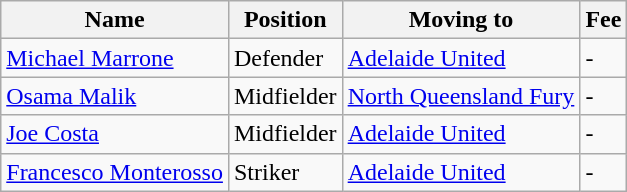<table class="wikitable">
<tr>
<th>Name</th>
<th>Position</th>
<th>Moving to</th>
<th>Fee</th>
</tr>
<tr>
<td> <a href='#'>Michael Marrone</a></td>
<td>Defender</td>
<td> <a href='#'>Adelaide United</a></td>
<td><em>-</em></td>
</tr>
<tr>
<td> <a href='#'>Osama Malik</a></td>
<td>Midfielder</td>
<td> <a href='#'>North Queensland Fury</a></td>
<td><em>-</em></td>
</tr>
<tr>
<td> <a href='#'>Joe Costa</a></td>
<td>Midfielder</td>
<td> <a href='#'>Adelaide United</a></td>
<td><em>-</em></td>
</tr>
<tr>
<td> <a href='#'>Francesco Monterosso</a></td>
<td>Striker</td>
<td> <a href='#'>Adelaide United</a></td>
<td><em>-</em></td>
</tr>
</table>
